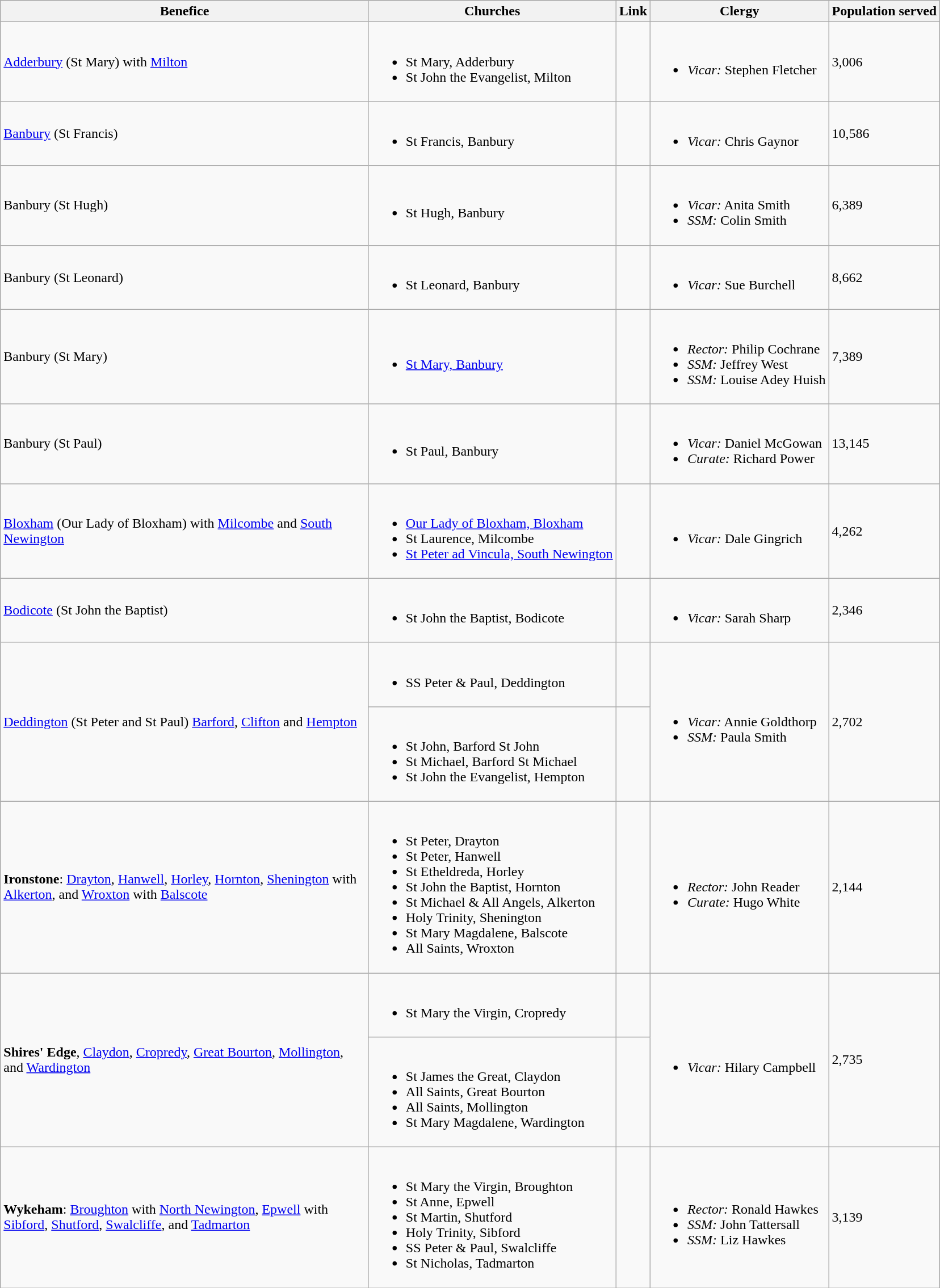<table class="wikitable">
<tr>
<th width="425">Benefice</th>
<th>Churches</th>
<th>Link</th>
<th>Clergy</th>
<th>Population served</th>
</tr>
<tr>
<td><a href='#'>Adderbury</a> (St Mary) with <a href='#'>Milton</a></td>
<td><br><ul><li>St Mary, Adderbury</li><li>St John the Evangelist, Milton</li></ul></td>
<td></td>
<td><br><ul><li><em>Vicar:</em> Stephen Fletcher</li></ul></td>
<td>3,006</td>
</tr>
<tr>
<td><a href='#'>Banbury</a> (St Francis)</td>
<td><br><ul><li>St Francis, Banbury</li></ul></td>
<td></td>
<td><br><ul><li><em>Vicar:</em> Chris Gaynor</li></ul></td>
<td>10,586</td>
</tr>
<tr>
<td>Banbury (St Hugh)</td>
<td><br><ul><li>St Hugh, Banbury</li></ul></td>
<td></td>
<td><br><ul><li><em>Vicar:</em> Anita Smith</li><li><em>SSM:</em> Colin Smith</li></ul></td>
<td>6,389</td>
</tr>
<tr>
<td>Banbury (St Leonard)</td>
<td><br><ul><li>St Leonard, Banbury</li></ul></td>
<td></td>
<td><br><ul><li><em>Vicar:</em> Sue Burchell</li></ul></td>
<td>8,662</td>
</tr>
<tr>
<td>Banbury (St Mary)</td>
<td><br><ul><li><a href='#'>St Mary, Banbury</a></li></ul></td>
<td></td>
<td><br><ul><li><em>Rector:</em> Philip Cochrane</li><li><em>SSM:</em> Jeffrey West</li><li><em>SSM:</em> Louise Adey Huish</li></ul></td>
<td>7,389</td>
</tr>
<tr>
<td>Banbury (St Paul)</td>
<td><br><ul><li>St Paul, Banbury</li></ul></td>
<td></td>
<td><br><ul><li><em>Vicar:</em> Daniel McGowan</li><li><em>Curate:</em> Richard Power</li></ul></td>
<td>13,145</td>
</tr>
<tr>
<td><a href='#'>Bloxham</a> (Our Lady of Bloxham) with <a href='#'>Milcombe</a> and <a href='#'>South Newington</a></td>
<td><br><ul><li><a href='#'>Our Lady of Bloxham, Bloxham</a></li><li>St Laurence, Milcombe</li><li><a href='#'>St Peter ad Vincula, South Newington</a></li></ul></td>
<td></td>
<td><br><ul><li><em>Vicar:</em> Dale Gingrich</li></ul></td>
<td>4,262</td>
</tr>
<tr>
<td><a href='#'>Bodicote</a> (St John the Baptist)</td>
<td><br><ul><li>St John the Baptist, Bodicote</li></ul></td>
<td></td>
<td><br><ul><li><em>Vicar:</em> Sarah Sharp</li></ul></td>
<td>2,346</td>
</tr>
<tr>
<td rowspan="2"><a href='#'>Deddington</a> (St Peter and St Paul) <a href='#'>Barford</a>, <a href='#'>Clifton</a> and <a href='#'>Hempton</a></td>
<td><br><ul><li>SS Peter & Paul, Deddington</li></ul></td>
<td></td>
<td rowspan="2"><br><ul><li><em>Vicar:</em> Annie Goldthorp</li><li><em>SSM:</em> Paula Smith</li></ul></td>
<td rowspan="2">2,702</td>
</tr>
<tr>
<td><br><ul><li>St John, Barford St John</li><li>St Michael, Barford St Michael</li><li>St John the Evangelist, Hempton</li></ul></td>
<td></td>
</tr>
<tr>
<td><strong>Ironstone</strong>: <a href='#'>Drayton</a>, <a href='#'>Hanwell</a>, <a href='#'>Horley</a>, <a href='#'>Hornton</a>, <a href='#'>Shenington</a> with <a href='#'>Alkerton</a>, and <a href='#'>Wroxton</a> with <a href='#'>Balscote</a></td>
<td><br><ul><li>St Peter, Drayton</li><li>St Peter, Hanwell</li><li>St Etheldreda, Horley</li><li>St John the Baptist, Hornton</li><li>St Michael & All Angels, Alkerton</li><li>Holy Trinity, Shenington</li><li>St Mary Magdalene, Balscote</li><li>All Saints, Wroxton</li></ul></td>
<td></td>
<td><br><ul><li><em>Rector:</em> John Reader</li><li><em>Curate:</em> Hugo White</li></ul></td>
<td>2,144</td>
</tr>
<tr>
<td rowspan="2"><strong>Shires' Edge</strong>, <a href='#'>Claydon</a>, <a href='#'>Cropredy</a>, <a href='#'>Great Bourton</a>, <a href='#'>Mollington</a>, and <a href='#'>Wardington</a></td>
<td><br><ul><li>St Mary the Virgin, Cropredy</li></ul></td>
<td></td>
<td rowspan="2"><br><ul><li><em>Vicar:</em> Hilary Campbell</li></ul></td>
<td rowspan="2">2,735</td>
</tr>
<tr>
<td><br><ul><li>St James the Great, Claydon</li><li>All Saints, Great Bourton</li><li>All Saints, Mollington</li><li>St Mary Magdalene, Wardington</li></ul></td>
<td></td>
</tr>
<tr>
<td><strong>Wykeham</strong>: <a href='#'>Broughton</a> with <a href='#'>North Newington</a>, <a href='#'>Epwell</a> with <a href='#'>Sibford</a>, <a href='#'>Shutford</a>, <a href='#'>Swalcliffe</a>, and <a href='#'>Tadmarton</a></td>
<td><br><ul><li>St Mary the Virgin, Broughton</li><li>St Anne, Epwell</li><li>St Martin, Shutford</li><li>Holy Trinity, Sibford</li><li>SS Peter & Paul, Swalcliffe</li><li>St Nicholas, Tadmarton</li></ul></td>
<td></td>
<td><br><ul><li><em>Rector:</em> Ronald Hawkes</li><li><em>SSM:</em> John Tattersall</li><li><em>SSM:</em> Liz Hawkes</li></ul></td>
<td>3,139</td>
</tr>
</table>
